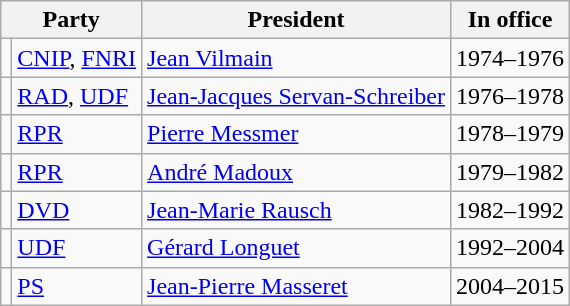<table class="wikitable">
<tr>
<th colspan="2">Party</th>
<th>President</th>
<th>In office</th>
</tr>
<tr>
<td></td>
<td><a href='#'>CNIP</a>, <a href='#'>FNRI</a></td>
<td><a href='#'>Jean Vilmain</a></td>
<td>1974–1976</td>
</tr>
<tr>
<td></td>
<td><a href='#'>RAD</a>, <a href='#'>UDF</a></td>
<td><a href='#'>Jean-Jacques Servan-Schreiber</a></td>
<td>1976–1978</td>
</tr>
<tr>
<td></td>
<td><a href='#'>RPR</a></td>
<td><a href='#'>Pierre Messmer</a></td>
<td>1978–1979</td>
</tr>
<tr>
<td></td>
<td><a href='#'>RPR</a></td>
<td><a href='#'>André Madoux</a></td>
<td>1979–1982</td>
</tr>
<tr>
<td></td>
<td><a href='#'>DVD</a></td>
<td><a href='#'>Jean-Marie Rausch</a></td>
<td>1982–1992</td>
</tr>
<tr>
<td></td>
<td><a href='#'>UDF</a></td>
<td><a href='#'>Gérard Longuet</a></td>
<td>1992–2004</td>
</tr>
<tr>
<td></td>
<td><a href='#'>PS</a></td>
<td><a href='#'>Jean-Pierre Masseret</a></td>
<td>2004–2015</td>
</tr>
</table>
